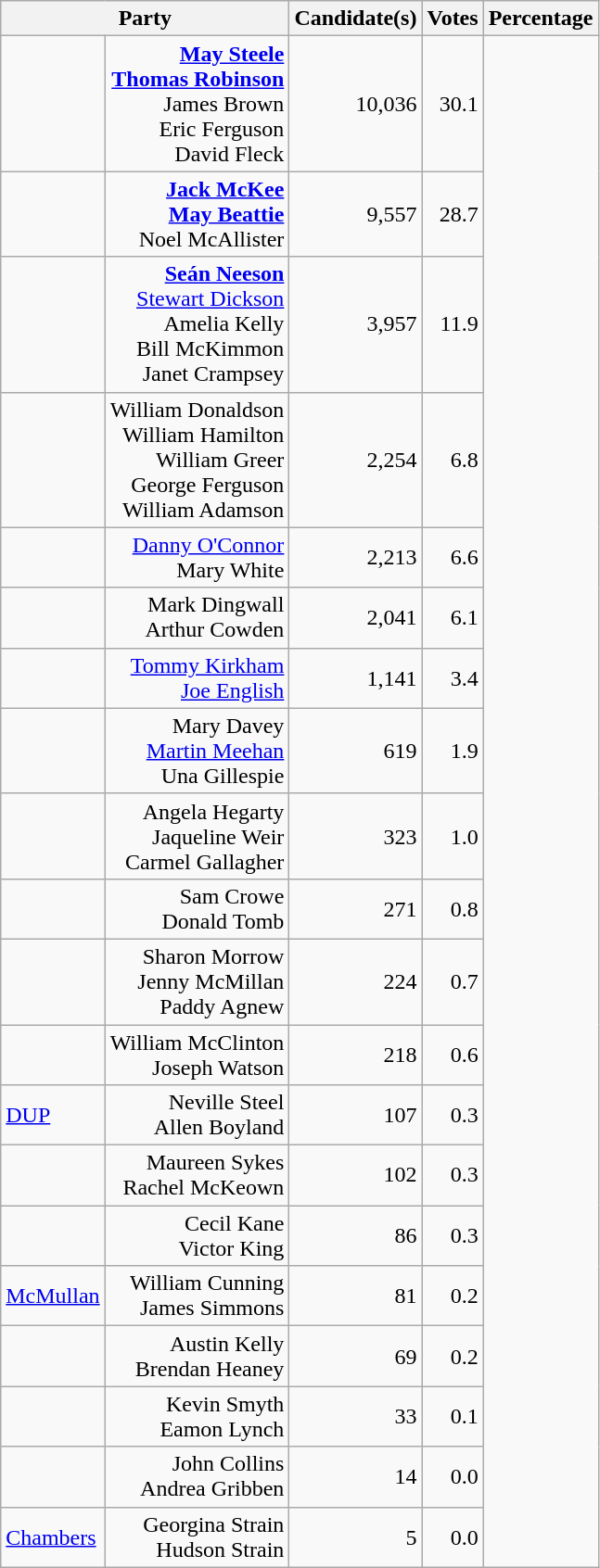<table class="wikitable">
<tr>
<th colspan="2" rowspan="1" align="center" valign="top">Party</th>
<th valign="top">Candidate(s)</th>
<th valign="top">Votes</th>
<th valign="top">Percentage</th>
</tr>
<tr>
<td></td>
<td align="right"><strong><a href='#'>May Steele</a></strong><br><strong><a href='#'>Thomas Robinson</a></strong><br>James Brown<br>Eric Ferguson<br>David Fleck</td>
<td align="right">10,036</td>
<td align="right">30.1</td>
</tr>
<tr>
<td></td>
<td align="right"><strong><a href='#'>Jack McKee</a></strong><br><strong><a href='#'>May Beattie</a></strong><br>Noel McAllister</td>
<td align="right">9,557</td>
<td align="right">28.7</td>
</tr>
<tr>
<td></td>
<td align="right"><strong><a href='#'>Seán Neeson</a></strong><br><a href='#'>Stewart Dickson</a><br>Amelia Kelly<br>Bill McKimmon<br>Janet Crampsey</td>
<td align="right">3,957</td>
<td align="right">11.9</td>
</tr>
<tr>
<td></td>
<td align="right">William Donaldson<br>William Hamilton<br>William Greer<br>George Ferguson<br>William Adamson</td>
<td align="right">2,254</td>
<td align="right">6.8</td>
</tr>
<tr>
<td></td>
<td align="right"><a href='#'>Danny O'Connor</a><br>Mary White</td>
<td align="right">2,213</td>
<td align="right">6.6</td>
</tr>
<tr>
<td></td>
<td align="right">Mark Dingwall<br>Arthur Cowden</td>
<td align="right">2,041</td>
<td align="right">6.1</td>
</tr>
<tr>
<td></td>
<td align="right"><a href='#'>Tommy Kirkham</a><br><a href='#'>Joe English</a></td>
<td align="right">1,141</td>
<td align="right">3.4</td>
</tr>
<tr>
<td></td>
<td align="right">Mary Davey<br><a href='#'>Martin Meehan</a><br>Una Gillespie</td>
<td align="right">619</td>
<td align="right">1.9</td>
</tr>
<tr>
<td></td>
<td align="right">Angela Hegarty<br>Jaqueline Weir<br>Carmel Gallagher</td>
<td align="right">323</td>
<td align="right">1.0</td>
</tr>
<tr>
<td></td>
<td align="right">Sam Crowe<br>Donald Tomb</td>
<td align="right">271</td>
<td align="right">0.8</td>
</tr>
<tr>
<td></td>
<td align="right">Sharon Morrow<br>Jenny McMillan<br>Paddy Agnew</td>
<td align="right">224</td>
<td align="right">0.7</td>
</tr>
<tr>
<td></td>
<td align="right">William McClinton<br>Joseph Watson</td>
<td align="right">218</td>
<td align="right">0.6</td>
</tr>
<tr>
<td> <a href='#'>DUP</a></td>
<td align="right">Neville Steel<br>Allen Boyland</td>
<td align="right">107</td>
<td align="right">0.3</td>
</tr>
<tr>
<td></td>
<td align="right">Maureen Sykes<br>Rachel McKeown</td>
<td align="right">102</td>
<td align="right">0.3</td>
</tr>
<tr>
<td></td>
<td align="right">Cecil Kane<br>Victor King</td>
<td align="right">86</td>
<td align="right">0.3</td>
</tr>
<tr>
<td> <a href='#'>McMullan</a></td>
<td align="right">William Cunning<br>James Simmons</td>
<td align="right">81</td>
<td align="right">0.2</td>
</tr>
<tr>
<td></td>
<td align="right">Austin Kelly<br>Brendan Heaney</td>
<td align="right">69</td>
<td align="right">0.2</td>
</tr>
<tr>
<td></td>
<td align="right">Kevin Smyth<br>Eamon Lynch</td>
<td align="right">33</td>
<td align="right">0.1</td>
</tr>
<tr>
<td></td>
<td align="right">John Collins<br>Andrea Gribben</td>
<td align="right">14</td>
<td align="right">0.0</td>
</tr>
<tr>
<td> <a href='#'>Chambers</a></td>
<td align="right">Georgina Strain<br>Hudson Strain</td>
<td align="right">5</td>
<td align="right">0.0</td>
</tr>
</table>
